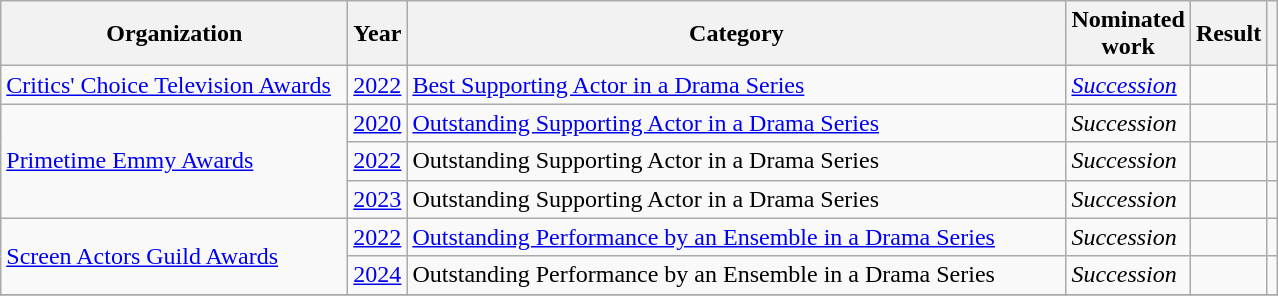<table class="wikitable sortable">
<tr>
<th scope="col" style="width:14em;">Organization</th>
<th scope="col" style="width:0em;">Year</th>
<th scope="col" style="width:27em;">Category</th>
<th scope="col" style="width:0em;">Nominated work</th>
<th scope="col" style="width:0em;">Result</th>
<th scope="col" class="unsortable" style="width:0em;"></th>
</tr>
<tr>
<td><a href='#'>Critics' Choice Television Awards</a></td>
<td><a href='#'>2022</a></td>
<td><a href='#'>Best Supporting Actor in a Drama Series</a></td>
<td><em><a href='#'>Succession</a></em></td>
<td></td>
<td style="text-align: center;"></td>
</tr>
<tr>
<td rowspan="3"><a href='#'>Primetime Emmy Awards</a></td>
<td><a href='#'>2020</a></td>
<td><a href='#'>Outstanding Supporting Actor in a Drama Series</a></td>
<td><em>Succession</em></td>
<td></td>
<td style="text-align: center;"></td>
</tr>
<tr>
<td><a href='#'>2022</a></td>
<td>Outstanding Supporting Actor in a Drama Series</td>
<td><em>Succession</em></td>
<td></td>
<td style="text-align: center;"></td>
</tr>
<tr>
<td><a href='#'>2023</a></td>
<td>Outstanding Supporting Actor in a Drama Series</td>
<td><em>Succession</em></td>
<td></td>
<td style="text-align: center;"></td>
</tr>
<tr>
<td rowspan="2"><a href='#'>Screen Actors Guild Awards</a></td>
<td><a href='#'>2022</a></td>
<td><a href='#'>Outstanding Performance by an Ensemble in a Drama Series</a></td>
<td><em>Succession</em></td>
<td></td>
<td style="text-align: center;"></td>
</tr>
<tr>
<td><a href='#'>2024</a></td>
<td>Outstanding Performance by an Ensemble in a Drama Series</td>
<td><em>Succession</em></td>
<td></td>
<td style="text-align: center;"></td>
</tr>
<tr>
</tr>
</table>
